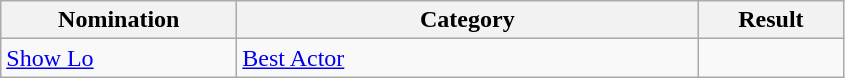<table class="wikitable">
<tr>
<th width=150>Nomination</th>
<th width=300>Category</th>
<th width=90>Result</th>
</tr>
<tr>
<td><a href='#'>Show Lo</a></td>
<td><a href='#'>Best Actor</a></td>
<td></td>
</tr>
</table>
